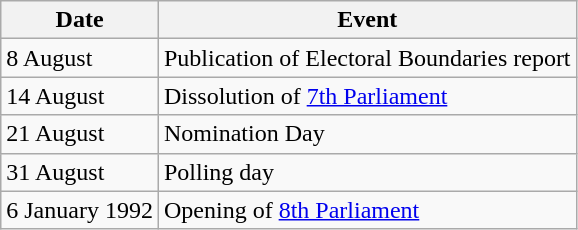<table class=wikitable>
<tr>
<th>Date</th>
<th>Event</th>
</tr>
<tr>
<td>8 August</td>
<td>Publication of Electoral Boundaries report</td>
</tr>
<tr>
<td>14 August</td>
<td>Dissolution of <a href='#'>7th Parliament</a></td>
</tr>
<tr>
<td>21 August</td>
<td>Nomination Day</td>
</tr>
<tr>
<td>31 August</td>
<td>Polling day</td>
</tr>
<tr>
<td>6 January 1992</td>
<td>Opening of <a href='#'>8th Parliament</a></td>
</tr>
</table>
